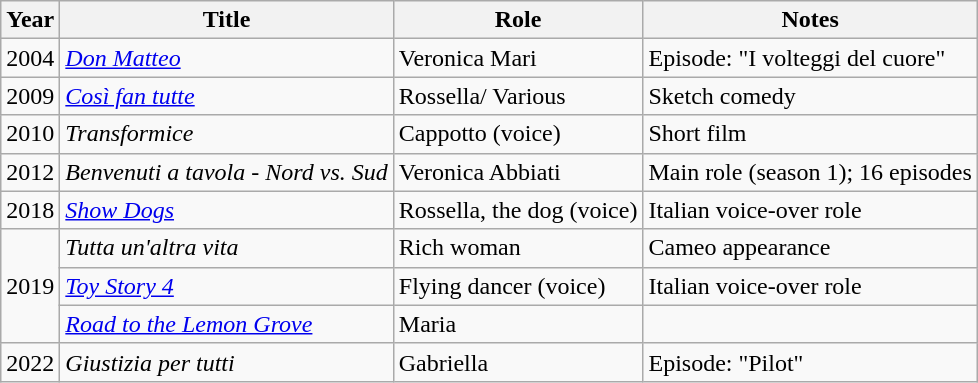<table class="wikitable">
<tr>
<th>Year</th>
<th>Title</th>
<th>Role</th>
<th>Notes</th>
</tr>
<tr>
<td>2004</td>
<td><em><a href='#'>Don Matteo</a></em></td>
<td>Veronica Mari</td>
<td>Episode: "I volteggi del cuore"</td>
</tr>
<tr>
<td>2009</td>
<td><em><a href='#'>Così fan tutte</a></em></td>
<td>Rossella/ Various</td>
<td>Sketch comedy</td>
</tr>
<tr>
<td>2010</td>
<td><em>Transformice</em></td>
<td>Cappotto (voice)</td>
<td>Short film</td>
</tr>
<tr>
<td>2012</td>
<td><em>Benvenuti a tavola - Nord vs. Sud</em></td>
<td>Veronica Abbiati</td>
<td>Main role (season 1); 16 episodes</td>
</tr>
<tr>
<td>2018</td>
<td><em><a href='#'>Show Dogs</a></em></td>
<td>Rossella, the dog (voice)</td>
<td>Italian voice-over role</td>
</tr>
<tr>
<td rowspan="3">2019</td>
<td><em>Tutta un'altra vita</em></td>
<td>Rich woman</td>
<td>Cameo appearance</td>
</tr>
<tr>
<td><em><a href='#'>Toy Story 4</a></em></td>
<td>Flying dancer (voice)</td>
<td>Italian voice-over role</td>
</tr>
<tr>
<td><em><a href='#'>Road to the Lemon Grove</a></em></td>
<td>Maria</td>
<td></td>
</tr>
<tr>
<td>2022</td>
<td><em>Giustizia per tutti</em></td>
<td>Gabriella</td>
<td>Episode: "Pilot"</td>
</tr>
</table>
